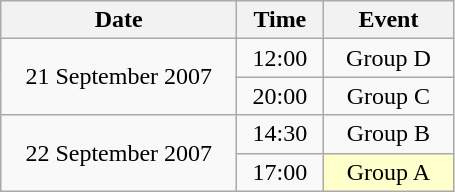<table class = "wikitable" style="text-align:center;">
<tr>
<th width=150>Date</th>
<th width=50>Time</th>
<th width=80>Event</th>
</tr>
<tr>
<td rowspan=2>21 September 2007</td>
<td>12:00</td>
<td>Group D</td>
</tr>
<tr>
<td>20:00</td>
<td>Group C</td>
</tr>
<tr>
<td rowspan=2>22 September 2007</td>
<td>14:30</td>
<td>Group B</td>
</tr>
<tr>
<td>17:00</td>
<td bgcolor=ffffcc>Group A</td>
</tr>
</table>
